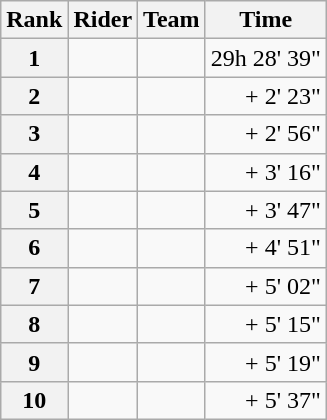<table class="wikitable" margin-bottom:0;">
<tr>
<th scope="col">Rank</th>
<th scope="col">Rider</th>
<th scope="col">Team</th>
<th scope="col">Time</th>
</tr>
<tr>
<th scope="row">1</th>
<td> </td>
<td></td>
<td align="right">29h 28' 39"</td>
</tr>
<tr>
<th scope="row">2</th>
<td></td>
<td></td>
<td align="right">+ 2' 23"</td>
</tr>
<tr>
<th scope="row">3</th>
<td></td>
<td></td>
<td align="right">+ 2' 56"</td>
</tr>
<tr>
<th scope="row">4</th>
<td></td>
<td></td>
<td align="right">+ 3' 16"</td>
</tr>
<tr>
<th scope="row">5</th>
<td></td>
<td></td>
<td align="right">+ 3' 47"</td>
</tr>
<tr>
<th scope="row">6</th>
<td></td>
<td></td>
<td align="right">+ 4' 51"</td>
</tr>
<tr>
<th scope="row">7</th>
<td></td>
<td></td>
<td align="right">+ 5' 02"</td>
</tr>
<tr>
<th scope="row">8</th>
<td></td>
<td></td>
<td align="right">+ 5' 15"</td>
</tr>
<tr>
<th scope="row">9</th>
<td> </td>
<td></td>
<td align="right">+ 5' 19"</td>
</tr>
<tr>
<th scope="row">10</th>
<td></td>
<td></td>
<td align="right">+ 5' 37"</td>
</tr>
</table>
